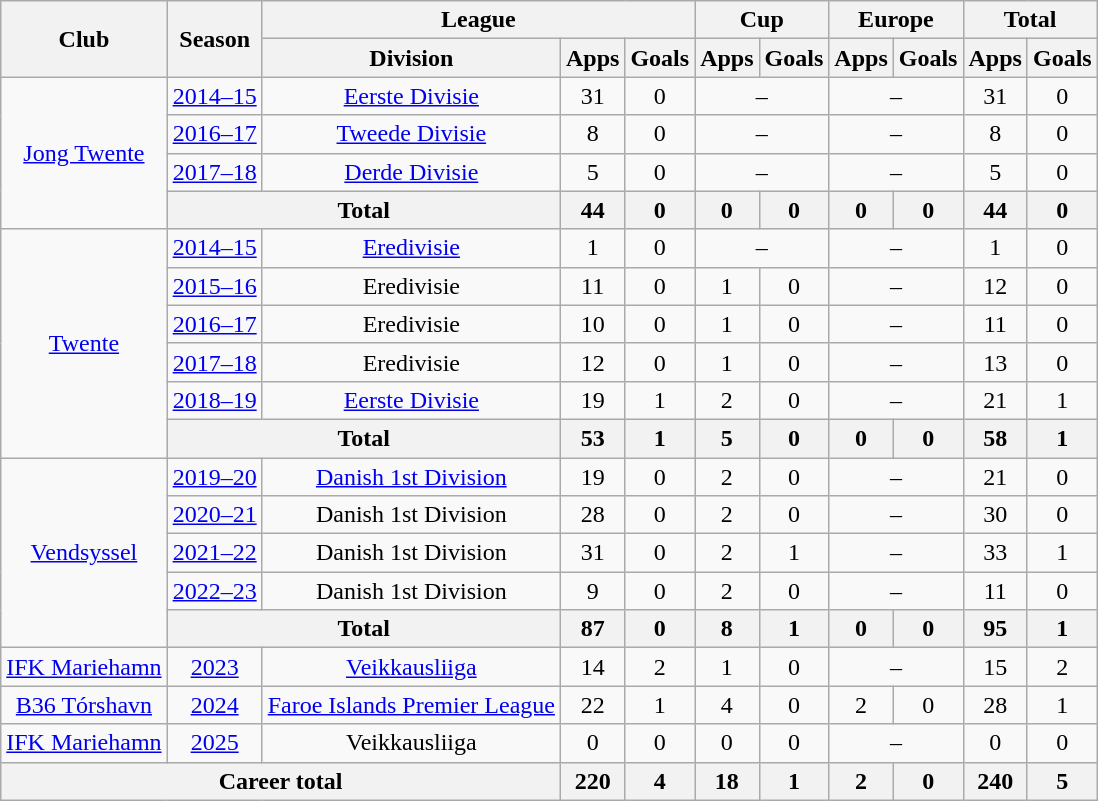<table class="wikitable" style="text-align:center">
<tr>
<th rowspan="2">Club</th>
<th rowspan="2">Season</th>
<th colspan="3">League</th>
<th colspan="2">Cup</th>
<th colspan="2">Europe</th>
<th colspan="2">Total</th>
</tr>
<tr>
<th>Division</th>
<th>Apps</th>
<th>Goals</th>
<th>Apps</th>
<th>Goals</th>
<th>Apps</th>
<th>Goals</th>
<th>Apps</th>
<th>Goals</th>
</tr>
<tr>
<td rowspan=4><a href='#'>Jong Twente</a></td>
<td><a href='#'>2014–15</a></td>
<td><a href='#'>Eerste Divisie</a></td>
<td>31</td>
<td>0</td>
<td colspan=2>–</td>
<td colspan=2>–</td>
<td>31</td>
<td>0</td>
</tr>
<tr>
<td><a href='#'>2016–17</a></td>
<td><a href='#'>Tweede Divisie</a></td>
<td>8</td>
<td>0</td>
<td colspan=2>–</td>
<td colspan=2>–</td>
<td>8</td>
<td>0</td>
</tr>
<tr>
<td><a href='#'>2017–18</a></td>
<td><a href='#'>Derde Divisie</a></td>
<td>5</td>
<td>0</td>
<td colspan=2>–</td>
<td colspan=2>–</td>
<td>5</td>
<td>0</td>
</tr>
<tr>
<th colspan=2>Total</th>
<th>44</th>
<th>0</th>
<th>0</th>
<th>0</th>
<th>0</th>
<th>0</th>
<th>44</th>
<th>0</th>
</tr>
<tr>
<td rowspan=6><a href='#'>Twente</a></td>
<td><a href='#'>2014–15</a></td>
<td><a href='#'>Eredivisie</a></td>
<td>1</td>
<td>0</td>
<td colspan=2>–</td>
<td colspan=2>–</td>
<td>1</td>
<td>0</td>
</tr>
<tr>
<td><a href='#'>2015–16</a></td>
<td>Eredivisie</td>
<td>11</td>
<td>0</td>
<td>1</td>
<td>0</td>
<td colspan=2>–</td>
<td>12</td>
<td>0</td>
</tr>
<tr>
<td><a href='#'>2016–17</a></td>
<td>Eredivisie</td>
<td>10</td>
<td>0</td>
<td>1</td>
<td>0</td>
<td colspan=2>–</td>
<td>11</td>
<td>0</td>
</tr>
<tr>
<td><a href='#'>2017–18</a></td>
<td>Eredivisie</td>
<td>12</td>
<td>0</td>
<td>1</td>
<td>0</td>
<td colspan=2>–</td>
<td>13</td>
<td>0</td>
</tr>
<tr>
<td><a href='#'>2018–19</a></td>
<td><a href='#'>Eerste Divisie</a></td>
<td>19</td>
<td>1</td>
<td>2</td>
<td>0</td>
<td colspan=2>–</td>
<td>21</td>
<td>1</td>
</tr>
<tr>
<th colspan=2>Total</th>
<th>53</th>
<th>1</th>
<th>5</th>
<th>0</th>
<th>0</th>
<th>0</th>
<th>58</th>
<th>1</th>
</tr>
<tr>
<td rowspan=5><a href='#'>Vendsyssel</a></td>
<td><a href='#'>2019–20</a></td>
<td><a href='#'>Danish 1st Division</a></td>
<td>19</td>
<td>0</td>
<td>2</td>
<td>0</td>
<td colspan=2>–</td>
<td>21</td>
<td>0</td>
</tr>
<tr>
<td><a href='#'>2020–21</a></td>
<td>Danish 1st Division</td>
<td>28</td>
<td>0</td>
<td>2</td>
<td>0</td>
<td colspan=2>–</td>
<td>30</td>
<td>0</td>
</tr>
<tr>
<td><a href='#'>2021–22</a></td>
<td>Danish 1st Division</td>
<td>31</td>
<td>0</td>
<td>2</td>
<td>1</td>
<td colspan=2>–</td>
<td>33</td>
<td>1</td>
</tr>
<tr>
<td><a href='#'>2022–23</a></td>
<td>Danish 1st Division</td>
<td>9</td>
<td>0</td>
<td>2</td>
<td>0</td>
<td colspan=2>–</td>
<td>11</td>
<td>0</td>
</tr>
<tr>
<th colspan=2>Total</th>
<th>87</th>
<th>0</th>
<th>8</th>
<th>1</th>
<th>0</th>
<th>0</th>
<th>95</th>
<th>1</th>
</tr>
<tr>
<td><a href='#'>IFK Mariehamn</a></td>
<td><a href='#'>2023</a></td>
<td><a href='#'>Veikkausliiga</a></td>
<td>14</td>
<td>2</td>
<td>1</td>
<td>0</td>
<td colspan=2>–</td>
<td>15</td>
<td>2</td>
</tr>
<tr>
<td><a href='#'>B36 Tórshavn</a></td>
<td><a href='#'>2024</a></td>
<td><a href='#'>Faroe Islands Premier League</a></td>
<td>22</td>
<td>1</td>
<td>4</td>
<td>0</td>
<td>2</td>
<td>0</td>
<td>28</td>
<td>1</td>
</tr>
<tr>
<td><a href='#'>IFK Mariehamn</a></td>
<td><a href='#'>2025</a></td>
<td>Veikkausliiga</td>
<td>0</td>
<td>0</td>
<td>0</td>
<td>0</td>
<td colspan=2>–</td>
<td>0</td>
<td>0</td>
</tr>
<tr>
<th colspan="3">Career total</th>
<th>220</th>
<th>4</th>
<th>18</th>
<th>1</th>
<th>2</th>
<th>0</th>
<th>240</th>
<th>5</th>
</tr>
</table>
